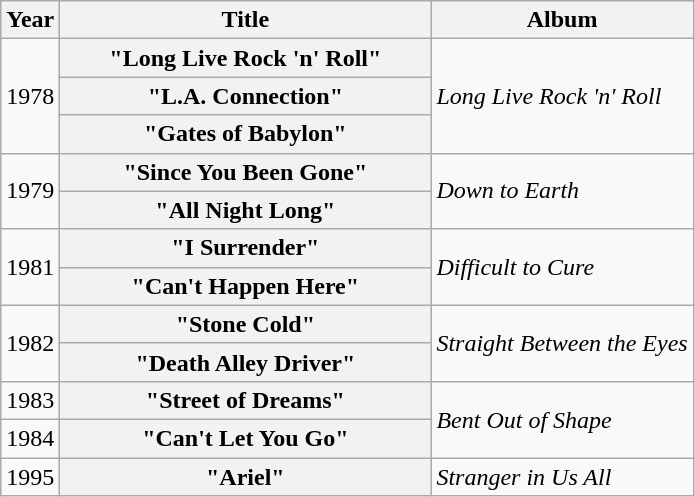<table class="wikitable plainrowheaders">
<tr>
<th scope="col">Year</th>
<th scope="col" style="width:15em;">Title</th>
<th scope="col">Album</th>
</tr>
<tr>
<td rowspan="3">1978</td>
<th scope="row">"Long Live Rock 'n' Roll"</th>
<td rowspan="3"><em>Long Live Rock 'n' Roll</em></td>
</tr>
<tr>
<th scope="row">"L.A. Connection"</th>
</tr>
<tr>
<th scope="row">"Gates of Babylon"</th>
</tr>
<tr>
<td rowspan="2">1979</td>
<th scope="row">"Since You Been Gone"</th>
<td rowspan="2"><em>Down to Earth</em></td>
</tr>
<tr>
<th scope="row">"All Night Long"</th>
</tr>
<tr>
<td rowspan="2">1981</td>
<th scope="row">"I Surrender"</th>
<td rowspan="2"><em>Difficult to Cure</em></td>
</tr>
<tr>
<th scope="row">"Can't Happen Here"</th>
</tr>
<tr>
<td rowspan="2">1982</td>
<th scope="row">"Stone Cold"</th>
<td rowspan="2"><em>Straight Between the Eyes</em></td>
</tr>
<tr>
<th scope="row">"Death Alley Driver"</th>
</tr>
<tr>
<td>1983</td>
<th scope="row">"Street of Dreams"</th>
<td rowspan="2"><em>Bent Out of Shape</em></td>
</tr>
<tr>
<td>1984</td>
<th scope="row">"Can't Let You Go"</th>
</tr>
<tr>
<td>1995</td>
<th scope="row">"Ariel"</th>
<td><em>Stranger in Us All</em></td>
</tr>
</table>
